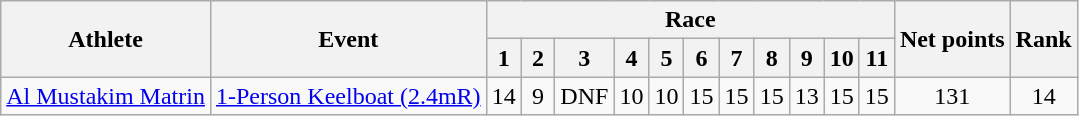<table class=wikitable>
<tr>
<th rowspan="2">Athlete</th>
<th rowspan="2">Event</th>
<th colspan="11">Race</th>
<th rowspan="2">Net points</th>
<th rowspan="2">Rank</th>
</tr>
<tr>
<th width="15">1</th>
<th width="15">2</th>
<th width="15">3</th>
<th width="15">4</th>
<th width="15">5</th>
<th width="15">6</th>
<th width="15">7</th>
<th width="15">8</th>
<th width="15">9</th>
<th width="15">10</th>
<th width="15">11</th>
</tr>
<tr align=center>
<td align=left><a href='#'>Al Mustakim Matrin</a></td>
<td align=left><a href='#'>1-Person Keelboat (2.4mR)</a></td>
<td>14</td>
<td>9</td>
<td>DNF</td>
<td>10</td>
<td>10</td>
<td>15</td>
<td>15</td>
<td>15</td>
<td>13</td>
<td>15</td>
<td>15</td>
<td>131</td>
<td>14</td>
</tr>
</table>
